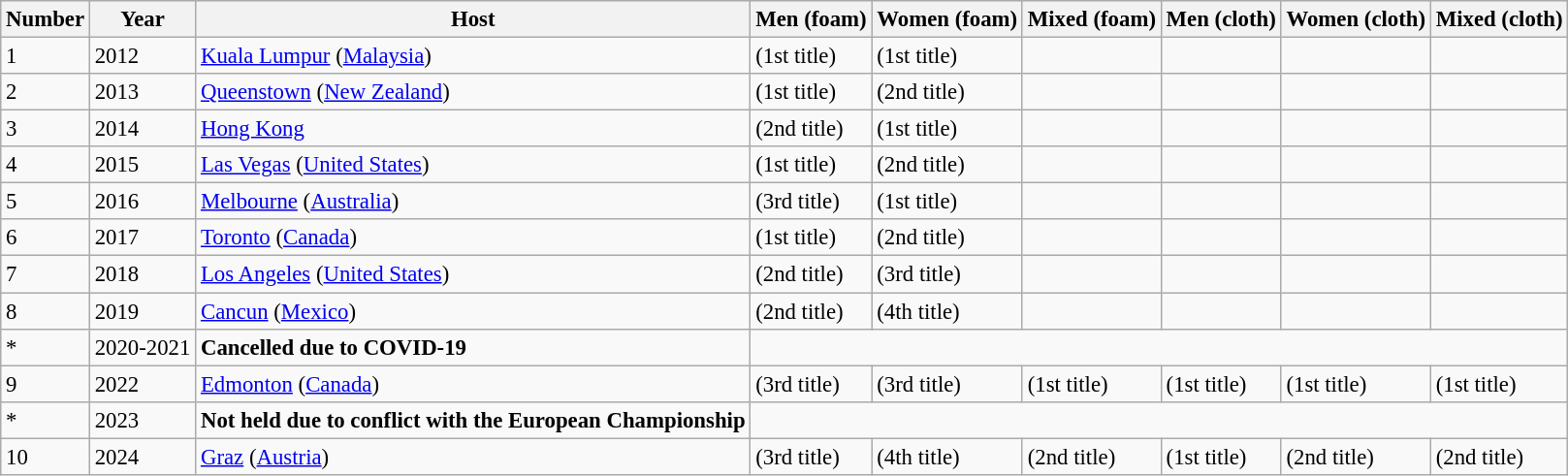<table class="wikitable" style="font-size: 95%">
<tr style="background:#efefef">
<th>Number</th>
<th>Year</th>
<th>Host</th>
<th>Men (foam)</th>
<th>Women (foam)</th>
<th>Mixed (foam)</th>
<th>Men (cloth)</th>
<th>Women (cloth)</th>
<th>Mixed (cloth)</th>
</tr>
<tr>
<td>1</td>
<td>2012</td>
<td><a href='#'>Kuala Lumpur</a> (<a href='#'>Malaysia</a>)</td>
<td> (1st title)</td>
<td> (1st title)</td>
<td></td>
<td></td>
<td></td>
<td></td>
</tr>
<tr>
<td>2</td>
<td>2013</td>
<td><a href='#'>Queenstown</a> (<a href='#'>New Zealand</a>)</td>
<td> (1st title)</td>
<td> (2nd title)</td>
<td></td>
<td></td>
<td></td>
<td></td>
</tr>
<tr>
<td>3</td>
<td>2014</td>
<td><a href='#'>Hong Kong</a></td>
<td> (2nd title)</td>
<td> (1st title)</td>
<td></td>
<td></td>
<td></td>
<td></td>
</tr>
<tr>
<td>4</td>
<td>2015</td>
<td><a href='#'>Las Vegas</a> (<a href='#'>United States</a>)</td>
<td> (1st title)</td>
<td> (2nd title)</td>
<td></td>
<td></td>
<td></td>
<td></td>
</tr>
<tr>
<td>5</td>
<td>2016</td>
<td><a href='#'>Melbourne</a> (<a href='#'>Australia</a>)</td>
<td> (3rd title)</td>
<td> (1st title)</td>
<td></td>
<td></td>
<td></td>
<td></td>
</tr>
<tr>
<td>6</td>
<td>2017</td>
<td><a href='#'>Toronto</a> (<a href='#'>Canada</a>)</td>
<td> (1st title)</td>
<td> (2nd title)</td>
<td></td>
<td></td>
<td></td>
<td></td>
</tr>
<tr>
<td>7</td>
<td>2018</td>
<td><a href='#'>Los Angeles</a> (<a href='#'>United States</a>)</td>
<td> (2nd title)</td>
<td> (3rd title)</td>
<td></td>
<td></td>
<td></td>
<td></td>
</tr>
<tr>
<td>8</td>
<td>2019</td>
<td><a href='#'>Cancun</a> (<a href='#'>Mexico</a>)</td>
<td> (2nd title)</td>
<td> (4th title)</td>
<td></td>
<td></td>
<td></td>
<td></td>
</tr>
<tr>
<td>*</td>
<td>2020-2021</td>
<td><strong>Cancelled due to COVID-19</strong></td>
</tr>
<tr>
<td>9</td>
<td>2022</td>
<td><a href='#'>Edmonton</a> (<a href='#'>Canada</a>)</td>
<td> (3rd title)</td>
<td> (3rd title)</td>
<td> (1st title)</td>
<td> (1st title)</td>
<td> (1st title)</td>
<td> (1st title)</td>
</tr>
<tr>
<td>*</td>
<td>2023</td>
<td><strong>Not held due to conflict with the European Championship</strong></td>
<td colspan="6"></td>
</tr>
<tr>
<td>10</td>
<td>2024</td>
<td><a href='#'>Graz</a> (<a href='#'>Austria</a>)</td>
<td> (3rd title)</td>
<td> (4th title)</td>
<td> (2nd title)</td>
<td> (1st title)</td>
<td> (2nd title)</td>
<td> (2nd title)</td>
</tr>
</table>
